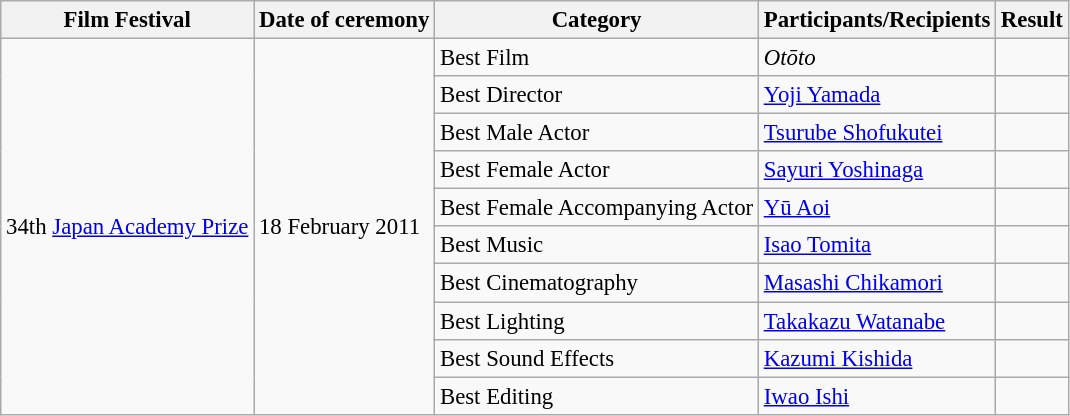<table class="wikitable" style="font-size: 95%;">
<tr>
<th>Film Festival</th>
<th>Date of ceremony</th>
<th>Category</th>
<th>Participants/Recipients</th>
<th>Result</th>
</tr>
<tr>
<td rowspan="10">34th <a href='#'>Japan Academy Prize</a></td>
<td rowspan="10">18 February 2011</td>
<td>Best Film</td>
<td><em>Otōto</em></td>
<td></td>
</tr>
<tr>
<td>Best Director</td>
<td><a href='#'>Yoji Yamada</a></td>
<td></td>
</tr>
<tr>
<td>Best Male Actor</td>
<td><a href='#'>Tsurube Shofukutei</a></td>
<td></td>
</tr>
<tr>
<td>Best Female Actor</td>
<td><a href='#'>Sayuri Yoshinaga</a></td>
<td></td>
</tr>
<tr>
<td>Best Female Accompanying Actor</td>
<td><a href='#'>Yū Aoi</a></td>
<td></td>
</tr>
<tr>
<td>Best Music</td>
<td><a href='#'>Isao Tomita</a></td>
<td></td>
</tr>
<tr>
<td>Best Cinematography</td>
<td><a href='#'>Masashi Chikamori</a></td>
<td></td>
</tr>
<tr>
<td>Best Lighting</td>
<td><a href='#'>Takakazu Watanabe</a></td>
<td></td>
</tr>
<tr>
<td>Best Sound Effects</td>
<td><a href='#'>Kazumi Kishida</a></td>
<td></td>
</tr>
<tr>
<td>Best Editing</td>
<td><a href='#'>Iwao Ishi</a></td>
<td></td>
</tr>
</table>
